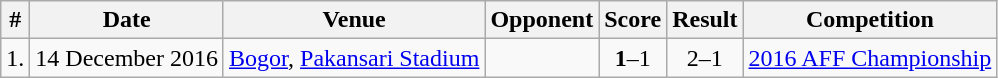<table class="wikitable">
<tr>
<th>#</th>
<th>Date</th>
<th>Venue</th>
<th>Opponent</th>
<th>Score</th>
<th>Result</th>
<th>Competition</th>
</tr>
<tr>
<td>1.</td>
<td>14 December 2016</td>
<td><a href='#'>Bogor</a>, <a href='#'>Pakansari Stadium</a></td>
<td></td>
<td align=center><strong>1</strong>–1</td>
<td align=center>2–1</td>
<td><a href='#'>2016 AFF Championship</a></td>
</tr>
</table>
